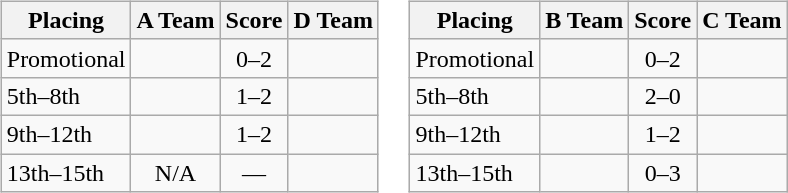<table>
<tr valign=top>
<td><br><table class=wikitable style="border:1px solid #AAAAAA;">
<tr>
<th>Placing</th>
<th>A Team</th>
<th>Score</th>
<th>D Team</th>
</tr>
<tr>
<td>Promotional</td>
<td></td>
<td align="center">0–2</td>
<td><strong></strong></td>
</tr>
<tr>
<td>5th–8th</td>
<td></td>
<td align="center">1–2</td>
<td><strong></strong></td>
</tr>
<tr>
<td>9th–12th</td>
<td align="center"></td>
<td align="center">1–2</td>
<td><strong></strong></td>
</tr>
<tr>
<td>13th–15th</td>
<td align="center">N/A</td>
<td align="center">—</td>
<td></td>
</tr>
</table>
</td>
<td><br><table class=wikitable style="border:1px solid #AAAAAA;">
<tr>
<th>Placing</th>
<th>B Team</th>
<th>Score</th>
<th>C Team</th>
</tr>
<tr>
<td>Promotional</td>
<td></td>
<td align="center">0–2</td>
<td><strong></strong></td>
</tr>
<tr>
<td>5th–8th</td>
<td><strong></strong></td>
<td align="center">2–0</td>
<td></td>
</tr>
<tr>
<td>9th–12th</td>
<td></td>
<td align="center">1–2</td>
<td><strong></strong></td>
</tr>
<tr>
<td>13th–15th</td>
<td></td>
<td align="center">0–3</td>
<td><strong></strong></td>
</tr>
</table>
</td>
</tr>
</table>
